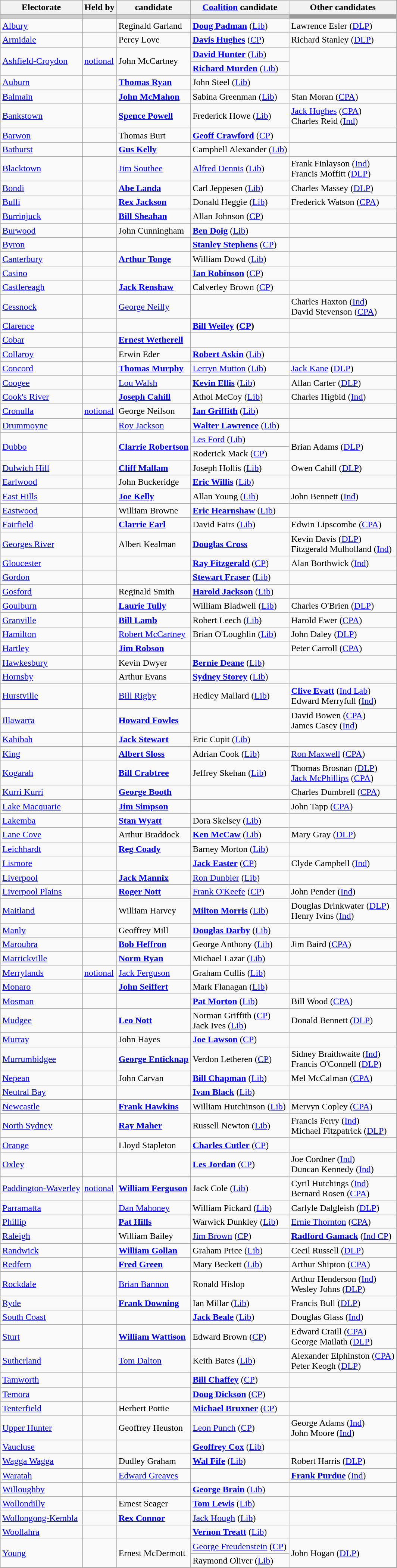<table class="wikitable">
<tr>
<th>Electorate</th>
<th>Held by</th>
<th> candidate</th>
<th><a href='#'>Coalition</a> candidate</th>
<th>Other candidates</th>
</tr>
<tr bgcolor="#cccccc">
<td></td>
<td></td>
<td></td>
<td></td>
<td bgcolor="#999999"></td>
</tr>
<tr>
<td><a href='#'>Albury</a></td>
<td></td>
<td>Reginald Garland</td>
<td><strong><a href='#'>Doug Padman</a></strong> (<a href='#'>Lib</a>)</td>
<td>Lawrence Esler (<a href='#'>DLP</a>)</td>
</tr>
<tr>
<td><a href='#'>Armidale</a></td>
<td></td>
<td>Percy Love</td>
<td><strong><a href='#'>Davis Hughes</a></strong> (<a href='#'>CP</a>)</td>
<td>Richard Stanley (<a href='#'>DLP</a>)</td>
</tr>
<tr>
<td rowspan=2><a href='#'>Ashfield-Croydon</a></td>
<td rowspan=2><a href='#'>notional</a> </td>
<td rowspan=2>John McCartney</td>
<td><strong><a href='#'>David Hunter</a></strong> (<a href='#'>Lib</a>)</td>
<td rowspan=2></td>
</tr>
<tr>
<td><strong><a href='#'>Richard Murden</a></strong> (<a href='#'>Lib</a>)</td>
</tr>
<tr>
<td><a href='#'>Auburn</a></td>
<td></td>
<td><strong><a href='#'>Thomas Ryan</a></strong></td>
<td>John Steel (<a href='#'>Lib</a>)</td>
<td></td>
</tr>
<tr>
<td><a href='#'>Balmain</a></td>
<td></td>
<td><strong><a href='#'>John McMahon</a></strong></td>
<td>Sabina Greenman (<a href='#'>Lib</a>)</td>
<td>Stan Moran (<a href='#'>CPA</a>)</td>
</tr>
<tr>
<td><a href='#'>Bankstown</a></td>
<td></td>
<td><strong><a href='#'>Spence Powell</a></strong></td>
<td>Frederick Howe (<a href='#'>Lib</a>)</td>
<td><a href='#'>Jack Hughes</a> (<a href='#'>CPA</a>)<br>Charles Reid (<a href='#'>Ind</a>)</td>
</tr>
<tr>
<td><a href='#'>Barwon</a></td>
<td></td>
<td>Thomas Burt</td>
<td><strong><a href='#'>Geoff Crawford</a></strong> (<a href='#'>CP</a>)</td>
<td></td>
</tr>
<tr>
<td><a href='#'>Bathurst</a></td>
<td></td>
<td><strong><a href='#'>Gus Kelly</a></strong></td>
<td>Campbell Alexander (<a href='#'>Lib</a>)</td>
<td></td>
</tr>
<tr>
<td><a href='#'>Blacktown</a></td>
<td></td>
<td><a href='#'>Jim Southee</a></td>
<td><a href='#'>Alfred Dennis</a> (<a href='#'>Lib</a>)</td>
<td>Frank Finlayson (<a href='#'>Ind</a>)<br>Francis Moffitt (<a href='#'>DLP</a>)</td>
</tr>
<tr>
<td><a href='#'>Bondi</a></td>
<td></td>
<td><strong><a href='#'>Abe Landa</a></strong></td>
<td>Carl Jeppesen (<a href='#'>Lib</a>)</td>
<td>Charles Massey (<a href='#'>DLP</a>)</td>
</tr>
<tr>
<td><a href='#'>Bulli</a></td>
<td></td>
<td><strong><a href='#'>Rex Jackson</a></strong></td>
<td>Donald Heggie (<a href='#'>Lib</a>)</td>
<td>Frederick Watson (<a href='#'>CPA</a>)</td>
</tr>
<tr>
<td><a href='#'>Burrinjuck</a></td>
<td></td>
<td><strong><a href='#'>Bill Sheahan</a></strong></td>
<td>Allan Johnson (<a href='#'>CP</a>)</td>
<td></td>
</tr>
<tr>
<td><a href='#'>Burwood</a></td>
<td></td>
<td>John Cunningham</td>
<td><strong><a href='#'>Ben Doig</a></strong> (<a href='#'>Lib</a>)</td>
<td></td>
</tr>
<tr>
<td><a href='#'>Byron</a></td>
<td></td>
<td></td>
<td><strong><a href='#'>Stanley Stephens</a></strong> (<a href='#'>CP</a>)</td>
<td></td>
</tr>
<tr>
<td><a href='#'>Canterbury</a></td>
<td></td>
<td><strong><a href='#'>Arthur Tonge</a></strong></td>
<td>William Dowd (<a href='#'>Lib</a>)</td>
<td></td>
</tr>
<tr>
<td><a href='#'>Casino</a></td>
<td></td>
<td></td>
<td><strong><a href='#'>Ian Robinson</a></strong> (<a href='#'>CP</a>)</td>
<td></td>
</tr>
<tr>
<td><a href='#'>Castlereagh</a></td>
<td></td>
<td><strong><a href='#'>Jack Renshaw</a></strong></td>
<td>Calverley Brown (<a href='#'>CP</a>)</td>
<td></td>
</tr>
<tr>
<td><a href='#'>Cessnock</a></td>
<td></td>
<td><a href='#'>George Neilly</a></td>
<td></td>
<td>Charles Haxton (<a href='#'>Ind</a>)<br>David Stevenson (<a href='#'>CPA</a>)</td>
</tr>
<tr>
<td><a href='#'>Clarence</a></td>
<td></td>
<td></td>
<td><strong><a href='#'>Bill Weiley</a> (<a href='#'>CP</a>)</strong></td>
<td></td>
</tr>
<tr>
<td><a href='#'>Cobar</a></td>
<td></td>
<td><strong><a href='#'>Ernest Wetherell</a></strong></td>
<td></td>
<td></td>
</tr>
<tr>
<td><a href='#'>Collaroy</a></td>
<td></td>
<td>Erwin Eder</td>
<td><strong><a href='#'>Robert Askin</a></strong> (<a href='#'>Lib</a>)</td>
<td></td>
</tr>
<tr>
<td><a href='#'>Concord</a></td>
<td></td>
<td><strong><a href='#'>Thomas Murphy</a></strong></td>
<td><a href='#'>Lerryn Mutton</a> (<a href='#'>Lib</a>)</td>
<td><a href='#'>Jack Kane</a> (<a href='#'>DLP</a>)</td>
</tr>
<tr>
<td><a href='#'>Coogee</a></td>
<td></td>
<td><a href='#'>Lou Walsh</a></td>
<td><strong><a href='#'>Kevin Ellis</a></strong> (<a href='#'>Lib</a>)</td>
<td>Allan Carter (<a href='#'>DLP</a>)</td>
</tr>
<tr>
<td><a href='#'>Cook's River</a></td>
<td></td>
<td><strong><a href='#'>Joseph Cahill</a></strong></td>
<td>Athol McCoy (<a href='#'>Lib</a>)</td>
<td>Charles Higbid (<a href='#'>Ind</a>)</td>
</tr>
<tr>
<td><a href='#'>Cronulla</a></td>
<td><a href='#'>notional</a> </td>
<td>George Neilson</td>
<td><strong><a href='#'>Ian Griffith</a></strong> (<a href='#'>Lib</a>)</td>
<td></td>
</tr>
<tr>
<td><a href='#'>Drummoyne</a></td>
<td></td>
<td><a href='#'>Roy Jackson</a></td>
<td><strong><a href='#'>Walter Lawrence</a></strong> (<a href='#'>Lib</a>)</td>
<td></td>
</tr>
<tr>
<td rowspan=2><a href='#'>Dubbo</a></td>
<td rowspan=2></td>
<td rowspan=2><strong><a href='#'>Clarrie Robertson</a></strong></td>
<td><a href='#'>Les Ford</a> (<a href='#'>Lib</a>)</td>
<td rowspan=2>Brian Adams (<a href='#'>DLP</a>)</td>
</tr>
<tr>
<td>Roderick Mack (<a href='#'>CP</a>)</td>
</tr>
<tr>
<td><a href='#'>Dulwich Hill</a></td>
<td></td>
<td><strong><a href='#'>Cliff Mallam</a></strong></td>
<td>Joseph Hollis (<a href='#'>Lib</a>)</td>
<td>Owen Cahill (<a href='#'>DLP</a>)</td>
</tr>
<tr>
<td><a href='#'>Earlwood</a></td>
<td></td>
<td>John Buckeridge</td>
<td><strong><a href='#'>Eric Willis</a></strong> (<a href='#'>Lib</a>)</td>
<td></td>
</tr>
<tr>
<td><a href='#'>East Hills</a></td>
<td></td>
<td><strong><a href='#'>Joe Kelly</a></strong></td>
<td>Allan Young (<a href='#'>Lib</a>)</td>
<td>John Bennett (<a href='#'>Ind</a>)</td>
</tr>
<tr>
<td><a href='#'>Eastwood</a></td>
<td></td>
<td>William Browne</td>
<td><strong><a href='#'>Eric Hearnshaw</a></strong> (<a href='#'>Lib</a>)</td>
<td></td>
</tr>
<tr>
<td><a href='#'>Fairfield</a></td>
<td></td>
<td><strong><a href='#'>Clarrie Earl</a></strong></td>
<td>David Fairs (<a href='#'>Lib</a>)</td>
<td>Edwin Lipscombe (<a href='#'>CPA</a>)</td>
</tr>
<tr>
<td><a href='#'>Georges River</a></td>
<td></td>
<td>Albert Kealman</td>
<td><strong><a href='#'>Douglas Cross</a></strong></td>
<td>Kevin Davis (<a href='#'>DLP</a>)<br>Fitzgerald Mulholland (<a href='#'>Ind</a>)</td>
</tr>
<tr>
<td><a href='#'>Gloucester</a></td>
<td></td>
<td></td>
<td><strong><a href='#'>Ray Fitzgerald</a></strong> (<a href='#'>CP</a>)</td>
<td>Alan Borthwick (<a href='#'>Ind</a>)</td>
</tr>
<tr>
<td><a href='#'>Gordon</a></td>
<td></td>
<td></td>
<td><strong><a href='#'>Stewart Fraser</a></strong> (<a href='#'>Lib</a>)</td>
<td></td>
</tr>
<tr>
<td><a href='#'>Gosford</a></td>
<td></td>
<td>Reginald Smith</td>
<td><strong><a href='#'>Harold Jackson</a></strong> (<a href='#'>Lib</a>)</td>
<td></td>
</tr>
<tr>
<td><a href='#'>Goulburn</a></td>
<td></td>
<td><strong><a href='#'>Laurie Tully</a></strong></td>
<td>William Bladwell (<a href='#'>Lib</a>)</td>
<td>Charles O'Brien (<a href='#'>DLP</a>)</td>
</tr>
<tr>
<td><a href='#'>Granville</a></td>
<td></td>
<td><strong><a href='#'>Bill Lamb</a></strong></td>
<td>Robert Leech (<a href='#'>Lib</a>)</td>
<td>Harold Ewer (<a href='#'>CPA</a>)</td>
</tr>
<tr>
<td><a href='#'>Hamilton</a></td>
<td></td>
<td><a href='#'>Robert McCartney</a></td>
<td>Brian O'Loughlin (<a href='#'>Lib</a>)</td>
<td>John Daley (<a href='#'>DLP</a>)</td>
</tr>
<tr>
<td><a href='#'>Hartley</a></td>
<td></td>
<td><strong><a href='#'>Jim Robson</a></strong></td>
<td></td>
<td>Peter Carroll (<a href='#'>CPA</a>)</td>
</tr>
<tr>
<td><a href='#'>Hawkesbury</a></td>
<td></td>
<td>Kevin Dwyer</td>
<td><strong><a href='#'>Bernie Deane</a></strong> (<a href='#'>Lib</a>)</td>
<td></td>
</tr>
<tr>
<td><a href='#'>Hornsby</a></td>
<td></td>
<td>Arthur Evans</td>
<td><strong><a href='#'>Sydney Storey</a></strong> (<a href='#'>Lib</a>)</td>
<td></td>
</tr>
<tr>
<td><a href='#'>Hurstville</a></td>
<td></td>
<td><a href='#'>Bill Rigby</a></td>
<td>Hedley Mallard (<a href='#'>Lib</a>)</td>
<td><strong><a href='#'>Clive Evatt</a></strong> (<a href='#'>Ind Lab</a>)<br>Edward Merryfull (<a href='#'>Ind</a>)</td>
</tr>
<tr>
<td><a href='#'>Illawarra</a></td>
<td></td>
<td><strong><a href='#'>Howard Fowles</a></strong></td>
<td></td>
<td>David Bowen (<a href='#'>CPA</a>)<br>James Casey (<a href='#'>Ind</a>)</td>
</tr>
<tr>
<td><a href='#'>Kahibah</a></td>
<td></td>
<td><strong><a href='#'>Jack Stewart</a></strong></td>
<td>Eric Cupit (<a href='#'>Lib</a>)</td>
<td></td>
</tr>
<tr>
<td><a href='#'>King</a></td>
<td></td>
<td><strong><a href='#'>Albert Sloss</a></strong></td>
<td>Adrian Cook (<a href='#'>Lib</a>)</td>
<td><a href='#'>Ron Maxwell</a> (<a href='#'>CPA</a>)</td>
</tr>
<tr>
<td><a href='#'>Kogarah</a></td>
<td></td>
<td><strong><a href='#'>Bill Crabtree</a></strong></td>
<td>Jeffrey Skehan (<a href='#'>Lib</a>)</td>
<td>Thomas Brosnan (<a href='#'>DLP</a>)<br><a href='#'>Jack McPhillips</a> (<a href='#'>CPA</a>)</td>
</tr>
<tr>
<td><a href='#'>Kurri Kurri</a></td>
<td></td>
<td><strong><a href='#'>George Booth</a></strong></td>
<td></td>
<td>Charles Dumbrell (<a href='#'>CPA</a>)</td>
</tr>
<tr>
<td><a href='#'>Lake Macquarie</a></td>
<td></td>
<td><strong><a href='#'>Jim Simpson</a></strong></td>
<td></td>
<td>John Tapp (<a href='#'>CPA</a>)</td>
</tr>
<tr>
<td><a href='#'>Lakemba</a></td>
<td></td>
<td><strong><a href='#'>Stan Wyatt</a></strong></td>
<td>Dora Skelsey (<a href='#'>Lib</a>)</td>
<td></td>
</tr>
<tr>
<td><a href='#'>Lane Cove</a></td>
<td></td>
<td>Arthur Braddock</td>
<td><strong><a href='#'>Ken McCaw</a></strong> (<a href='#'>Lib</a>)</td>
<td>Mary Gray (<a href='#'>DLP</a>)</td>
</tr>
<tr>
<td><a href='#'>Leichhardt</a></td>
<td></td>
<td><strong><a href='#'>Reg Coady</a></strong></td>
<td>Barney Morton (<a href='#'>Lib</a>)</td>
<td></td>
</tr>
<tr>
<td><a href='#'>Lismore</a></td>
<td></td>
<td></td>
<td><strong><a href='#'>Jack Easter</a></strong> (<a href='#'>CP</a>)</td>
<td>Clyde Campbell (<a href='#'>Ind</a>)</td>
</tr>
<tr>
<td><a href='#'>Liverpool</a></td>
<td></td>
<td><strong><a href='#'>Jack Mannix</a></strong></td>
<td><a href='#'>Ron Dunbier</a> (<a href='#'>Lib</a>)</td>
<td></td>
</tr>
<tr>
<td><a href='#'>Liverpool Plains</a></td>
<td></td>
<td><strong><a href='#'>Roger Nott</a></strong></td>
<td><a href='#'>Frank O'Keefe</a> (<a href='#'>CP</a>)</td>
<td>John Pender (<a href='#'>Ind</a>)</td>
</tr>
<tr>
<td><a href='#'>Maitland</a></td>
<td></td>
<td>William Harvey</td>
<td><strong><a href='#'>Milton Morris</a></strong> (<a href='#'>Lib</a>)</td>
<td>Douglas Drinkwater (<a href='#'>DLP</a>)<br>Henry Ivins (<a href='#'>Ind</a>)</td>
</tr>
<tr>
<td><a href='#'>Manly</a></td>
<td></td>
<td>Geoffrey Mill</td>
<td><strong><a href='#'>Douglas Darby</a></strong> (<a href='#'>Lib</a>)</td>
<td></td>
</tr>
<tr>
<td><a href='#'>Maroubra</a></td>
<td></td>
<td><strong><a href='#'>Bob Heffron</a></strong></td>
<td>George Anthony (<a href='#'>Lib</a>)</td>
<td>Jim Baird (<a href='#'>CPA</a>)</td>
</tr>
<tr>
<td><a href='#'>Marrickville</a></td>
<td></td>
<td><strong><a href='#'>Norm Ryan</a></strong></td>
<td>Michael Lazar (<a href='#'>Lib</a>)</td>
<td></td>
</tr>
<tr>
<td><a href='#'>Merrylands</a></td>
<td><a href='#'>notional</a> </td>
<td><a href='#'>Jack Ferguson</a></td>
<td>Graham Cullis (<a href='#'>Lib</a>)</td>
<td></td>
</tr>
<tr>
<td><a href='#'>Monaro</a></td>
<td></td>
<td><strong><a href='#'>John Seiffert</a></strong></td>
<td>Mark Flanagan (<a href='#'>Lib</a>)</td>
<td></td>
</tr>
<tr>
<td><a href='#'>Mosman</a></td>
<td></td>
<td></td>
<td><strong><a href='#'>Pat Morton</a></strong> (<a href='#'>Lib</a>)</td>
<td>Bill Wood (<a href='#'>CPA</a>)</td>
</tr>
<tr>
<td><a href='#'>Mudgee</a></td>
<td></td>
<td><strong><a href='#'>Leo Nott</a></strong></td>
<td>Norman Griffith (<a href='#'>CP</a>)<br>Jack Ives (<a href='#'>Lib</a>)</td>
<td>Donald Bennett (<a href='#'>DLP</a>)</td>
</tr>
<tr>
<td><a href='#'>Murray</a></td>
<td></td>
<td>John Hayes</td>
<td><strong><a href='#'>Joe Lawson</a></strong> (<a href='#'>CP</a>)</td>
</tr>
<tr>
<td><a href='#'>Murrumbidgee</a></td>
<td></td>
<td><strong><a href='#'>George Enticknap</a></strong></td>
<td>Verdon Letheren (<a href='#'>CP</a>)</td>
<td>Sidney Braithwaite (<a href='#'>Ind</a>)<br>Francis O'Connell (<a href='#'>DLP</a>)</td>
</tr>
<tr>
<td><a href='#'>Nepean</a></td>
<td></td>
<td>John Carvan</td>
<td><strong><a href='#'>Bill Chapman</a></strong> (<a href='#'>Lib</a>)</td>
<td>Mel McCalman (<a href='#'>CPA</a>)</td>
</tr>
<tr>
<td><a href='#'>Neutral Bay</a></td>
<td></td>
<td></td>
<td><strong><a href='#'>Ivan Black</a></strong> (<a href='#'>Lib</a>)</td>
<td></td>
</tr>
<tr>
<td><a href='#'>Newcastle</a></td>
<td></td>
<td><strong><a href='#'>Frank Hawkins</a></strong></td>
<td>William Hutchinson (<a href='#'>Lib</a>)</td>
<td>Mervyn Copley (<a href='#'>CPA</a>)</td>
</tr>
<tr>
<td><a href='#'>North Sydney</a></td>
<td></td>
<td><strong><a href='#'>Ray Maher</a></strong></td>
<td>Russell Newton (<a href='#'>Lib</a>)</td>
<td>Francis Ferry (<a href='#'>Ind</a>)<br>Michael Fitzpatrick (<a href='#'>DLP</a>)</td>
</tr>
<tr>
<td><a href='#'>Orange</a></td>
<td></td>
<td>Lloyd Stapleton</td>
<td><strong><a href='#'>Charles Cutler</a></strong> (<a href='#'>CP</a>)</td>
<td></td>
</tr>
<tr>
<td><a href='#'>Oxley</a></td>
<td></td>
<td></td>
<td><strong><a href='#'>Les Jordan</a></strong> (<a href='#'>CP</a>)</td>
<td>Joe Cordner (<a href='#'>Ind</a>)<br>Duncan Kennedy (<a href='#'>Ind</a>)</td>
</tr>
<tr>
<td><a href='#'>Paddington-Waverley</a></td>
<td><a href='#'>notional</a> </td>
<td><strong><a href='#'>William Ferguson</a></strong></td>
<td>Jack Cole (<a href='#'>Lib</a>)</td>
<td>Cyril Hutchings (<a href='#'>Ind</a>)<br>Bernard Rosen (<a href='#'>CPA</a>)</td>
</tr>
<tr>
<td><a href='#'>Parramatta</a></td>
<td></td>
<td><a href='#'>Dan Mahoney</a></td>
<td>William Pickard (<a href='#'>Lib</a>)</td>
<td>Carlyle Dalgleish (<a href='#'>DLP</a>)</td>
</tr>
<tr>
<td><a href='#'>Phillip</a></td>
<td></td>
<td><strong><a href='#'>Pat Hills</a></strong></td>
<td>Warwick Dunkley (<a href='#'>Lib</a>)</td>
<td><a href='#'>Ernie Thornton</a> (<a href='#'>CPA</a>)</td>
</tr>
<tr>
<td><a href='#'>Raleigh</a></td>
<td></td>
<td>William Bailey</td>
<td><a href='#'>Jim Brown</a> (<a href='#'>CP</a>)</td>
<td><strong><a href='#'>Radford Gamack</a></strong> (<a href='#'>Ind CP</a>)</td>
</tr>
<tr>
<td><a href='#'>Randwick</a></td>
<td></td>
<td><strong><a href='#'>William Gollan</a></strong></td>
<td>Graham Price (<a href='#'>Lib</a>)</td>
<td>Cecil Russell (<a href='#'>DLP</a>)</td>
</tr>
<tr>
<td><a href='#'>Redfern</a></td>
<td></td>
<td><strong><a href='#'>Fred Green</a></strong></td>
<td>Mary Beckett (<a href='#'>Lib</a>)</td>
<td>Arthur Shipton (<a href='#'>CPA</a>)</td>
</tr>
<tr>
<td><a href='#'>Rockdale</a></td>
<td></td>
<td><a href='#'>Brian Bannon</a></td>
<td>Ronald Hislop</td>
<td>Arthur Henderson (<a href='#'>Ind</a>)<br>Wesley Johns (<a href='#'>DLP</a>)</td>
</tr>
<tr>
<td><a href='#'>Ryde</a></td>
<td></td>
<td><strong><a href='#'>Frank Downing</a></strong></td>
<td>Ian Millar (<a href='#'>Lib</a>)</td>
<td>Francis Bull (<a href='#'>DLP</a>)</td>
</tr>
<tr>
<td><a href='#'>South Coast</a></td>
<td></td>
<td></td>
<td><strong><a href='#'>Jack Beale</a></strong> (<a href='#'>Lib</a>)</td>
<td>Douglas Glass (<a href='#'>Ind</a>)</td>
</tr>
<tr>
<td><a href='#'>Sturt</a></td>
<td></td>
<td><strong><a href='#'>William Wattison</a></strong></td>
<td>Edward Brown (<a href='#'>CP</a>)</td>
<td>Edward Craill (<a href='#'>CPA</a>)<br>George Mailath (<a href='#'>DLP</a>)</td>
</tr>
<tr>
<td><a href='#'>Sutherland</a></td>
<td></td>
<td><a href='#'>Tom Dalton</a></td>
<td>Keith Bates (<a href='#'>Lib</a>)</td>
<td>Alexander Elphinston (<a href='#'>CPA</a>)<br>Peter Keogh (<a href='#'>DLP</a>)</td>
</tr>
<tr>
<td><a href='#'>Tamworth</a></td>
<td></td>
<td></td>
<td><strong><a href='#'>Bill Chaffey</a></strong> (<a href='#'>CP</a>)</td>
<td></td>
</tr>
<tr>
<td><a href='#'>Temora</a></td>
<td></td>
<td></td>
<td><strong><a href='#'>Doug Dickson</a></strong> (<a href='#'>CP</a>)</td>
<td></td>
</tr>
<tr>
<td><a href='#'>Tenterfield</a></td>
<td></td>
<td>Herbert Pottie</td>
<td><strong><a href='#'>Michael Bruxner</a></strong> (<a href='#'>CP</a>)</td>
<td></td>
</tr>
<tr>
<td><a href='#'>Upper Hunter</a></td>
<td></td>
<td>Geoffrey Heuston</td>
<td><a href='#'>Leon Punch</a> (<a href='#'>CP</a>)</td>
<td>George Adams (<a href='#'>Ind</a>)<br>John Moore (<a href='#'>Ind</a>)</td>
</tr>
<tr>
<td><a href='#'>Vaucluse</a></td>
<td></td>
<td></td>
<td><strong><a href='#'>Geoffrey Cox</a></strong> (<a href='#'>Lib</a>)</td>
<td></td>
</tr>
<tr>
<td><a href='#'>Wagga Wagga</a></td>
<td></td>
<td>Dudley Graham</td>
<td><strong><a href='#'>Wal Fife</a></strong> (<a href='#'>Lib</a>)</td>
<td>Robert Harris (<a href='#'>DLP</a>)</td>
</tr>
<tr>
<td><a href='#'>Waratah</a></td>
<td></td>
<td><a href='#'>Edward Greaves</a></td>
<td></td>
<td><strong><a href='#'>Frank Purdue</a></strong> (<a href='#'>Ind</a>)</td>
</tr>
<tr>
<td><a href='#'>Willoughby</a></td>
<td></td>
<td></td>
<td><strong><a href='#'>George Brain</a></strong> (<a href='#'>Lib</a>)</td>
<td></td>
</tr>
<tr>
<td><a href='#'>Wollondilly</a></td>
<td></td>
<td>Ernest Seager</td>
<td><strong><a href='#'>Tom Lewis</a></strong> (<a href='#'>Lib</a>)</td>
<td></td>
</tr>
<tr>
<td><a href='#'>Wollongong-Kembla</a></td>
<td></td>
<td><strong><a href='#'>Rex Connor</a></strong></td>
<td><a href='#'>Jack Hough</a> (<a href='#'>Lib</a>)</td>
<td></td>
</tr>
<tr>
<td><a href='#'>Woollahra</a></td>
<td></td>
<td></td>
<td><strong><a href='#'>Vernon Treatt</a></strong> (<a href='#'>Lib</a>)</td>
<td></td>
</tr>
<tr>
<td rowspan=2><a href='#'>Young</a></td>
<td rowspan=2></td>
<td rowspan=2>Ernest McDermott</td>
<td><a href='#'>George Freudenstein</a> (<a href='#'>CP</a>)</td>
<td rowspan=2>John Hogan (<a href='#'>DLP</a>)</td>
</tr>
<tr>
<td>Raymond Oliver (<a href='#'>Lib</a>)</td>
</tr>
</table>
